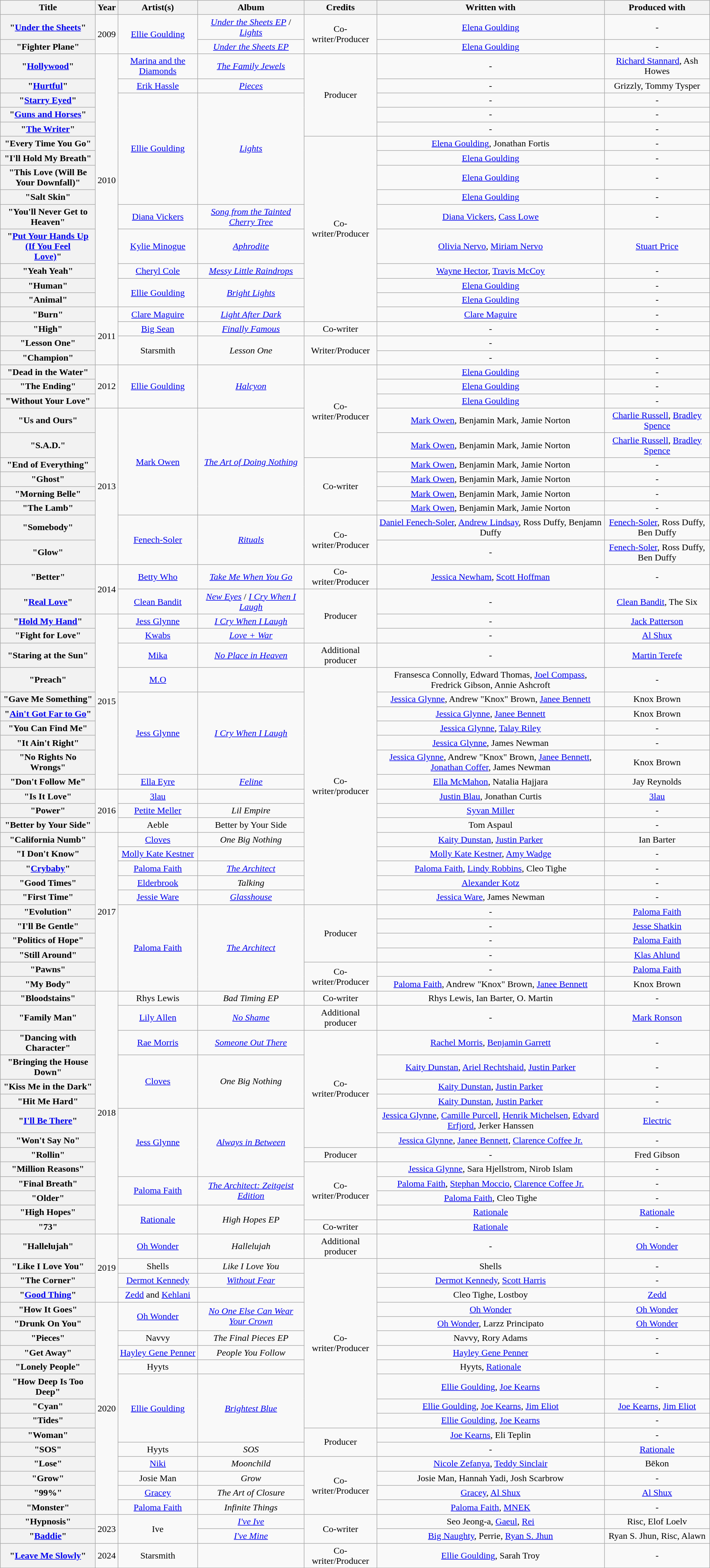<table class="wikitable plainrowheaders" style="text-align:center;">
<tr>
<th scope="col" style="width:160px;">Title</th>
<th scope="col">Year</th>
<th scope="col">Artist(s)</th>
<th scope="col" style="width:180px;">Album</th>
<th scope="col">Credits</th>
<th scope="col">Written with</th>
<th scope="col">Produced with</th>
</tr>
<tr>
<th scope="row">"<a href='#'>Under the Sheets</a>"</th>
<td rowspan="2">2009</td>
<td rowspan="2"><a href='#'>Ellie Goulding</a></td>
<td><em><a href='#'>Under the Sheets EP</a></em> / <em><a href='#'>Lights</a></em></td>
<td rowspan="2">Co-writer/Producer</td>
<td><a href='#'>Elena Goulding</a></td>
<td>-</td>
</tr>
<tr>
<th scope="row">"Fighter Plane"</th>
<td><em><a href='#'>Under the Sheets EP</a></em></td>
<td><a href='#'>Elena Goulding</a></td>
<td>-</td>
</tr>
<tr>
<th scope="row">"<a href='#'>Hollywood</a>"</th>
<td rowspan="14">2010</td>
<td><a href='#'>Marina and the Diamonds</a></td>
<td><em><a href='#'>The Family Jewels</a></em></td>
<td rowspan="5">Producer</td>
<td>-</td>
<td><a href='#'>Richard Stannard</a>, Ash Howes</td>
</tr>
<tr>
<th scope="row">"<a href='#'>Hurtful</a>"</th>
<td><a href='#'>Erik Hassle</a></td>
<td><em><a href='#'>Pieces</a></em></td>
<td>-</td>
<td>Grizzly, Tommy Tysper</td>
</tr>
<tr>
<th scope="row">"<a href='#'>Starry Eyed</a>"</th>
<td rowspan="7"><a href='#'>Ellie Goulding</a></td>
<td rowspan="7"><em><a href='#'>Lights</a></em></td>
<td>-</td>
<td>-</td>
</tr>
<tr>
<th scope="row">"<a href='#'>Guns and Horses</a>"</th>
<td>-</td>
<td>-</td>
</tr>
<tr>
<th scope="row">"<a href='#'>The Writer</a>"</th>
<td>-</td>
<td>-</td>
</tr>
<tr>
<th scope="row">"Every Time You Go"</th>
<td rowspan="10">Co-writer/Producer</td>
<td><a href='#'>Elena Goulding</a>, Jonathan Fortis</td>
<td>-</td>
</tr>
<tr>
<th scope="row">"I'll Hold My Breath"</th>
<td><a href='#'>Elena Goulding</a></td>
<td>-</td>
</tr>
<tr>
<th scope="row">"This Love (Will Be Your Downfall)"</th>
<td><a href='#'>Elena Goulding</a></td>
<td>-</td>
</tr>
<tr>
<th scope="row">"Salt Skin"</th>
<td><a href='#'>Elena Goulding</a></td>
<td>-</td>
</tr>
<tr>
<th scope="row">"You'll Never Get to Heaven"</th>
<td><a href='#'>Diana Vickers</a></td>
<td><em><a href='#'>Song from the Tainted<br>Cherry Tree</a></em></td>
<td><a href='#'>Diana Vickers</a>, <a href='#'>Cass Lowe</a></td>
<td>-</td>
</tr>
<tr>
<th scope="row">"<a href='#'>Put Your Hands Up (If You Feel<br>Love)</a>"</th>
<td><a href='#'>Kylie Minogue</a></td>
<td><em><a href='#'>Aphrodite</a></em></td>
<td><a href='#'>Olivia Nervo</a>, <a href='#'>Miriam Nervo</a></td>
<td><a href='#'>Stuart Price</a></td>
</tr>
<tr>
<th scope="row">"Yeah Yeah"<br></th>
<td><a href='#'>Cheryl Cole</a></td>
<td><em><a href='#'>Messy Little Raindrops</a></em></td>
<td><a href='#'>Wayne Hector</a>, <a href='#'>Travis McCoy</a></td>
<td>-</td>
</tr>
<tr>
<th scope="row">"Human"</th>
<td rowspan="2"><a href='#'>Ellie Goulding</a></td>
<td rowspan="2"><em><a href='#'>Bright Lights</a></em></td>
<td><a href='#'>Elena Goulding</a></td>
<td>-</td>
</tr>
<tr>
<th scope="row">"Animal"</th>
<td><a href='#'>Elena Goulding</a></td>
<td>-</td>
</tr>
<tr>
<th scope="row">"Burn"</th>
<td rowspan="4">2011</td>
<td><a href='#'>Clare Maguire</a></td>
<td><em><a href='#'>Light After Dark</a></em></td>
<td><a href='#'>Clare Maguire</a></td>
<td>-</td>
</tr>
<tr>
<th scope="row">"High"</th>
<td><a href='#'>Big Sean</a></td>
<td><em><a href='#'>Finally Famous</a></em></td>
<td>Co-writer</td>
<td>-</td>
<td>-</td>
</tr>
<tr>
<th scope="row">"Lesson One"</th>
<td rowspan="2">Starsmith</td>
<td rowspan="2"><em>Lesson One</em></td>
<td rowspan="2">Writer/Producer</td>
<td>-</td>
<td></td>
</tr>
<tr>
<th scope="row">"Champion"</th>
<td>-</td>
<td>-</td>
</tr>
<tr>
<th scope="row">"Dead in the Water"</th>
<td rowspan="3">2012</td>
<td rowspan="3"><a href='#'>Ellie Goulding</a></td>
<td rowspan="3"><em><a href='#'>Halcyon</a></em></td>
<td rowspan="5">Co-writer/Producer</td>
<td><a href='#'>Elena Goulding</a></td>
<td>-</td>
</tr>
<tr>
<th scope="row">"The Ending"</th>
<td><a href='#'>Elena Goulding</a></td>
<td>-</td>
</tr>
<tr>
<th scope="row">"Without Your Love"</th>
<td><a href='#'>Elena Goulding</a></td>
<td>-</td>
</tr>
<tr>
<th scope="row">"Us and Ours"</th>
<td rowspan="8">2013</td>
<td rowspan="6"><a href='#'>Mark Owen</a></td>
<td rowspan="6"><em><a href='#'>The Art of Doing Nothing</a></em></td>
<td><a href='#'>Mark Owen</a>, Benjamin Mark, Jamie Norton</td>
<td><a href='#'>Charlie Russell</a>, <a href='#'>Bradley Spence</a></td>
</tr>
<tr>
<th scope="row">"S.A.D."<br></th>
<td><a href='#'>Mark Owen</a>, Benjamin Mark, Jamie Norton</td>
<td><a href='#'>Charlie Russell</a>, <a href='#'>Bradley Spence</a></td>
</tr>
<tr>
<th scope="row">"End of Everything"</th>
<td rowspan="4">Co-writer</td>
<td><a href='#'>Mark Owen</a>, Benjamin Mark, Jamie Norton</td>
<td>-</td>
</tr>
<tr>
<th scope="row">"Ghost"</th>
<td><a href='#'>Mark Owen</a>, Benjamin Mark, Jamie Norton</td>
<td>-</td>
</tr>
<tr>
<th scope="row">"Morning Belle"</th>
<td><a href='#'>Mark Owen</a>, Benjamin Mark, Jamie Norton</td>
<td>-</td>
</tr>
<tr>
<th scope="row">"The Lamb"</th>
<td><a href='#'>Mark Owen</a>, Benjamin Mark, Jamie Norton</td>
<td>-</td>
</tr>
<tr>
<th scope="row">"Somebody"</th>
<td rowspan="2"><a href='#'>Fenech-Soler</a></td>
<td rowspan="2"><em><a href='#'>Rituals</a></em></td>
<td rowspan="2">Co-writer/Producer</td>
<td><a href='#'>Daniel Fenech-Soler</a>, <a href='#'>Andrew Lindsay</a>, Ross Duffy, Benjamn Duffy</td>
<td><a href='#'>Fenech-Soler</a>, Ross Duffy, Ben Duffy</td>
</tr>
<tr>
<th scope="row">"Glow"</th>
<td>-</td>
<td><a href='#'>Fenech-Soler</a>, Ross Duffy, Ben Duffy</td>
</tr>
<tr>
<th scope="row">"Better"</th>
<td rowspan="2">2014</td>
<td><a href='#'>Betty Who</a></td>
<td><em><a href='#'>Take Me When You Go</a></em></td>
<td>Co-writer/Producer</td>
<td><a href='#'>Jessica Newham</a>, <a href='#'>Scott Hoffman</a></td>
<td>-</td>
</tr>
<tr>
<th scope="row">"<a href='#'>Real Love</a>"<br></th>
<td><a href='#'>Clean Bandit</a></td>
<td><em><a href='#'>New Eyes</a></em> / <em><a href='#'>I Cry When I Laugh</a></em></td>
<td rowspan="3">Producer</td>
<td>-</td>
<td><a href='#'>Clean Bandit</a>, The Six</td>
</tr>
<tr>
<th scope="row">"<a href='#'>Hold My Hand</a>"</th>
<td rowspan="10">2015</td>
<td><a href='#'>Jess Glynne</a></td>
<td><em><a href='#'>I Cry When I Laugh</a></em></td>
<td>-</td>
<td><a href='#'>Jack Patterson</a></td>
</tr>
<tr>
<th scope="row">"Fight for Love"</th>
<td><a href='#'>Kwabs</a></td>
<td><em><a href='#'>Love + War</a></em></td>
<td>-</td>
<td><a href='#'>Al Shux</a></td>
</tr>
<tr>
<th scope="row">"Staring at the Sun"</th>
<td><a href='#'>Mika</a></td>
<td><em><a href='#'>No Place in Heaven</a></em></td>
<td>Additional producer</td>
<td>-</td>
<td><a href='#'>Martin Terefe</a></td>
</tr>
<tr>
<th scope="row">"Preach"</th>
<td><a href='#'>M.O</a></td>
<td></td>
<td rowspan="15">Co-writer/producer</td>
<td>Fransesca Connolly, Edward Thomas, <a href='#'>Joel Compass</a>, Fredrick Gibson, Annie Ashcroft</td>
<td>-</td>
</tr>
<tr>
<th scope="row">"Gave Me Something"</th>
<td rowspan="5"><a href='#'>Jess Glynne</a></td>
<td rowspan="5"><em><a href='#'>I Cry When I Laugh</a></em></td>
<td><a href='#'>Jessica Glynne</a>, Andrew "Knox" Brown, <a href='#'>Janee Bennett</a></td>
<td>Knox Brown</td>
</tr>
<tr>
<th scope="row">"<a href='#'>Ain't Got Far to Go</a>"</th>
<td><a href='#'>Jessica Glynne</a>, <a href='#'>Janee Bennett</a></td>
<td>Knox Brown</td>
</tr>
<tr>
<th scope="row">"You Can Find Me"</th>
<td><a href='#'>Jessica Glynne</a>, <a href='#'>Talay Riley</a></td>
<td>-</td>
</tr>
<tr>
<th scope="row">"It Ain't Right"</th>
<td><a href='#'>Jessica Glynne</a>, James Newman</td>
<td>-</td>
</tr>
<tr>
<th scope="row">"No Rights No Wrongs"</th>
<td><a href='#'>Jessica Glynne</a>, Andrew "Knox" Brown, <a href='#'>Janee Bennett</a>, <a href='#'>Jonathan Coffer</a>, James Newman</td>
<td>Knox Brown</td>
</tr>
<tr>
<th scope="row">"Don't Follow Me"</th>
<td><a href='#'>Ella Eyre</a></td>
<td><em><a href='#'>Feline</a></em></td>
<td><a href='#'>Ella McMahon</a>, Natalia Hajjara</td>
<td>Jay Reynolds</td>
</tr>
<tr>
<th scope="row">"Is It Love"<br></th>
<td rowspan="3">2016</td>
<td><a href='#'>3lau</a></td>
<td></td>
<td><a href='#'>Justin Blau</a>, Jonathan Curtis</td>
<td><a href='#'>3lau</a></td>
</tr>
<tr>
<th scope="row">"Power"</th>
<td><a href='#'>Petite Meller</a></td>
<td><em>Lil Empire</em></td>
<td><a href='#'>Syvan Miller</a></td>
<td>-</td>
</tr>
<tr>
<th scope="row">"Better by Your Side"<br></th>
<td>Aeble</td>
<td>Better by Your Side</td>
<td>Tom Aspaul</td>
<td>-</td>
</tr>
<tr>
<th scope="row">"California Numb"</th>
<td rowspan="11">2017</td>
<td><a href='#'>Cloves</a></td>
<td><em>One Big Nothing</em></td>
<td><a href='#'>Kaity Dunstan</a>, <a href='#'>Justin Parker</a></td>
<td>Ian Barter</td>
</tr>
<tr>
<th scope="row">"I Don't Know"</th>
<td><a href='#'>Molly Kate Kestner</a></td>
<td></td>
<td><a href='#'>Molly Kate Kestner</a>, <a href='#'>Amy Wadge</a></td>
<td>-</td>
</tr>
<tr>
<th scope="row">"<a href='#'>Crybaby</a>"</th>
<td><a href='#'>Paloma Faith</a></td>
<td><em><a href='#'>The Architect</a></em></td>
<td><a href='#'>Paloma Faith</a>, <a href='#'>Lindy Robbins</a>, Cleo Tighe</td>
<td>-</td>
</tr>
<tr>
<th scope="row">"Good Times"</th>
<td><a href='#'>Elderbrook</a></td>
<td><em>Talking</em></td>
<td><a href='#'>Alexander Kotz</a></td>
<td>-</td>
</tr>
<tr>
<th scope="row">"First Time"</th>
<td><a href='#'>Jessie Ware</a></td>
<td><em><a href='#'>Glasshouse</a></em></td>
<td><a href='#'>Jessica Ware</a>, James Newman</td>
<td>-</td>
</tr>
<tr>
<th scope="row">"Evolution"<br></th>
<td rowspan="6"><a href='#'>Paloma Faith</a></td>
<td rowspan="6"><em><a href='#'>The Architect</a></em></td>
<td rowspan="4">Producer</td>
<td>-</td>
<td><a href='#'>Paloma Faith</a></td>
</tr>
<tr>
<th scope="row">"I'll Be Gentle"<br></th>
<td>-</td>
<td><a href='#'>Jesse Shatkin</a></td>
</tr>
<tr>
<th scope="row">"Politics of Hope"<br></th>
<td>-</td>
<td><a href='#'>Paloma Faith</a></td>
</tr>
<tr>
<th scope="row">"Still Around"</th>
<td>-</td>
<td><a href='#'>Klas Ahlund</a></td>
</tr>
<tr>
<th scope="row">"Pawns"<br></th>
<td rowspan="2">Co-writer/Producer</td>
<td>-</td>
<td><a href='#'>Paloma Faith</a></td>
</tr>
<tr>
<th scope="row">"My Body"</th>
<td><a href='#'>Paloma Faith</a>, Andrew "Knox" Brown, <a href='#'>Janee Bennett</a></td>
<td>Knox Brown</td>
</tr>
<tr>
<th scope="row">"Bloodstains"</th>
<td rowspan="14">2018</td>
<td>Rhys Lewis</td>
<td><em>Bad Timing EP</em></td>
<td rowspan="1">Co-writer</td>
<td>Rhys Lewis, Ian Barter, O. Martin</td>
<td>-</td>
</tr>
<tr>
<th scope="row">"Family Man"</th>
<td><a href='#'>Lily Allen</a></td>
<td><em><a href='#'>No Shame</a></em></td>
<td>Additional producer</td>
<td>-</td>
<td><a href='#'>Mark Ronson</a></td>
</tr>
<tr>
<th scope="row">"Dancing with Character"</th>
<td><a href='#'>Rae Morris</a></td>
<td><em><a href='#'>Someone Out There</a></em></td>
<td rowspan="6">Co-writer/Producer</td>
<td><a href='#'>Rachel Morris</a>, <a href='#'>Benjamin Garrett</a></td>
<td>-</td>
</tr>
<tr>
<th scope="row">"Bringing the House Down"</th>
<td rowspan="3"><a href='#'>Cloves</a></td>
<td rowspan="3"><em>One Big Nothing</em></td>
<td><a href='#'>Kaity Dunstan</a>, <a href='#'>Ariel Rechtshaid</a>, <a href='#'>Justin Parker</a></td>
<td>-</td>
</tr>
<tr>
<th scope="row">"Kiss Me in the Dark"</th>
<td><a href='#'>Kaity Dunstan</a>, <a href='#'>Justin Parker</a></td>
<td>-</td>
</tr>
<tr>
<th scope="row">"Hit Me Hard"</th>
<td><a href='#'>Kaity Dunstan</a>, <a href='#'>Justin Parker</a></td>
<td>-</td>
</tr>
<tr>
<th scope="row">"<a href='#'>I'll Be There</a>"</th>
<td rowspan="4"><a href='#'>Jess Glynne</a></td>
<td rowspan="4"><em><a href='#'>Always in Between</a></em></td>
<td><a href='#'>Jessica Glynne</a>, <a href='#'>Camille Purcell</a>, <a href='#'>Henrik Michelsen</a>, <a href='#'>Edvard Erfjord</a>, Jerker Hanssen</td>
<td><a href='#'>Electric</a></td>
</tr>
<tr>
<th scope="row">"Won't Say No"</th>
<td><a href='#'>Jessica Glynne</a>, <a href='#'>Janee Bennett</a>, <a href='#'>Clarence Coffee Jr.</a></td>
<td>-</td>
</tr>
<tr>
<th scope="row">"Rollin"</th>
<td>Producer</td>
<td>-</td>
<td>Fred Gibson</td>
</tr>
<tr>
<th scope="row">"Million Reasons"</th>
<td rowspan="4">Co-writer/Producer</td>
<td><a href='#'>Jessica Glynne</a>, Sara Hjellstrom, Nirob Islam</td>
<td>-</td>
</tr>
<tr>
<th scope="row">"Final Breath"</th>
<td rowspan="2"><a href='#'>Paloma Faith</a></td>
<td rowspan="2"><em><a href='#'>The Architect: Zeitgeist<br>Edition</a></em></td>
<td><a href='#'>Paloma Faith</a>, <a href='#'>Stephan Moccio</a>, <a href='#'>Clarence Coffee Jr.</a></td>
<td>-</td>
</tr>
<tr>
<th scope="row">"Older"</th>
<td><a href='#'>Paloma Faith</a>, Cleo Tighe</td>
<td>-</td>
</tr>
<tr>
<th scope="row">"High Hopes"</th>
<td rowspan="2"><a href='#'>Rationale</a></td>
<td rowspan="2"><em>High Hopes EP</em></td>
<td><a href='#'>Rationale</a></td>
<td><a href='#'>Rationale</a></td>
</tr>
<tr>
<th scope="row">"73"</th>
<td rowspan="1">Co-writer</td>
<td><a href='#'>Rationale</a></td>
<td>-</td>
</tr>
<tr>
<th scope="row">"Hallelujah"</th>
<td rowspan="4">2019</td>
<td><a href='#'>Oh Wonder</a></td>
<td><em>Hallelujah</em></td>
<td>Additional producer</td>
<td>-</td>
<td><a href='#'>Oh Wonder</a></td>
</tr>
<tr>
<th scope="row">"Like I Love You"</th>
<td>Shells</td>
<td><em>Like I Love You</em></td>
<td rowspan="11">Co-writer/Producer</td>
<td>Shells</td>
<td>-</td>
</tr>
<tr>
<th scope="row">"The Corner"</th>
<td><a href='#'>Dermot Kennedy</a></td>
<td><em><a href='#'>Without Fear</a></em></td>
<td><a href='#'>Dermot Kennedy</a>, <a href='#'>Scott Harris</a></td>
<td>-</td>
</tr>
<tr>
<th scope="row">"<a href='#'>Good Thing</a>"</th>
<td><a href='#'>Zedd</a> and <a href='#'>Kehlani</a></td>
<td></td>
<td>Cleo Tighe, Lostboy</td>
<td><a href='#'>Zedd</a></td>
</tr>
<tr>
<th scope="row">"How It Goes"</th>
<td rowspan="14">2020</td>
<td rowspan="2"><a href='#'>Oh Wonder</a></td>
<td rowspan="2"><em><a href='#'>No One Else Can Wear Your Crown</a></em></td>
<td><a href='#'>Oh Wonder</a></td>
<td><a href='#'>Oh Wonder</a></td>
</tr>
<tr>
<th scope="row">"Drunk On You"</th>
<td><a href='#'>Oh Wonder</a>, Larzz Principato</td>
<td><a href='#'>Oh Wonder</a></td>
</tr>
<tr>
<th scope="row">"Pieces"</th>
<td>Navvy</td>
<td><em>The Final Pieces EP</em></td>
<td>Navvy, Rory Adams</td>
<td>-</td>
</tr>
<tr>
<th scope="row">"Get Away"</th>
<td><a href='#'>Hayley Gene Penner</a></td>
<td><em>People You Follow</em></td>
<td><a href='#'>Hayley Gene Penner</a></td>
<td>-</td>
</tr>
<tr>
<th scope="row">"Lonely People"</th>
<td>Hyyts</td>
<td></td>
<td>Hyyts, <a href='#'>Rationale</a></td>
<td></td>
</tr>
<tr>
<th scope="row">"How Deep Is Too Deep"</th>
<td rowspan="4"><a href='#'>Ellie Goulding</a></td>
<td rowspan="4"><em><a href='#'>Brightest Blue</a></em></td>
<td><a href='#'>Ellie Goulding</a>, <a href='#'>Joe Kearns</a></td>
<td>-</td>
</tr>
<tr>
<th scope="row">"Cyan"</th>
<td><a href='#'>Ellie Goulding</a>, <a href='#'>Joe Kearns</a>, <a href='#'>Jim Eliot</a></td>
<td><a href='#'>Joe Kearns</a>, <a href='#'>Jim Eliot</a></td>
</tr>
<tr>
<th scope="row">"Tides"</th>
<td><a href='#'>Ellie Goulding</a>, <a href='#'>Joe Kearns</a></td>
<td>-</td>
</tr>
<tr>
<th scope="row">"Woman"</th>
<td rowspan="2">Producer</td>
<td><a href='#'>Joe Kearns</a>, Eli Teplin</td>
<td>-</td>
</tr>
<tr>
<th scope="row">"SOS"</th>
<td>Hyyts</td>
<td><em>SOS</em></td>
<td>-</td>
<td><a href='#'>Rationale</a></td>
</tr>
<tr>
<th scope="row">"Lose"</th>
<td><a href='#'>Niki</a></td>
<td><em>Moonchild</em></td>
<td rowspan="4">Co-writer/Producer</td>
<td><a href='#'>Nicole Zefanya</a>, <a href='#'>Teddy Sinclair</a></td>
<td>Bēkon</td>
</tr>
<tr>
<th scope="row">"Grow"</th>
<td>Josie Man</td>
<td><em>Grow</em></td>
<td>Josie Man, Hannah Yadi, Josh Scarbrow</td>
<td>-</td>
</tr>
<tr>
<th scope="row">"99%"</th>
<td><a href='#'>Gracey</a></td>
<td><em>The Art of Closure</em></td>
<td><a href='#'>Gracey</a>, <a href='#'>Al Shux</a></td>
<td><a href='#'>Al Shux</a></td>
</tr>
<tr>
<th scope="row">"Monster"</th>
<td><a href='#'>Paloma Faith</a></td>
<td><em>Infinite Things</em></td>
<td><a href='#'>Paloma Faith</a>, <a href='#'>MNEK</a></td>
<td>-</td>
</tr>
<tr>
<th scope="row">"Hypnosis"</th>
<td rowspan="2">2023</td>
<td rowspan="2">Ive</td>
<td><em><a href='#'>I've Ive</a></em></td>
<td rowspan="2">Co-writer</td>
<td>Seo Jeong-a, <a href='#'>Gaeul</a>, <a href='#'>Rei</a></td>
<td>Risc, Elof Loelv</td>
</tr>
<tr>
<th scope="row">"<a href='#'>Baddie</a>"</th>
<td><em><a href='#'>I've Mine</a></em></td>
<td><a href='#'>Big Naughty</a>, Perrie, <a href='#'>Ryan S. Jhun</a></td>
<td>Ryan S. Jhun, Risc, Alawn</td>
</tr>
<tr>
<th scope="row">"<a href='#'>Leave Me Slowly</a>"</th>
<td>2024</td>
<td>Starsmith</td>
<td></td>
<td>Co-writer/Producer</td>
<td><a href='#'>Ellie Goulding</a>, Sarah Troy</td>
<td>-</td>
</tr>
</table>
